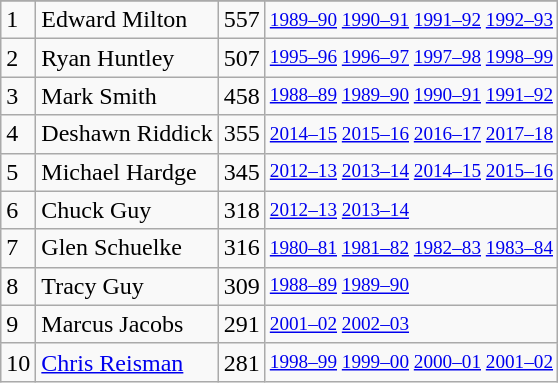<table class="wikitable">
<tr>
</tr>
<tr>
<td>1</td>
<td>Edward Milton</td>
<td>557</td>
<td style="font-size:80%;"><a href='#'>1989–90</a> <a href='#'>1990–91</a> <a href='#'>1991–92</a> <a href='#'>1992–93</a></td>
</tr>
<tr>
<td>2</td>
<td>Ryan Huntley</td>
<td>507</td>
<td style="font-size:80%;"><a href='#'>1995–96</a> <a href='#'>1996–97</a> <a href='#'>1997–98</a> <a href='#'>1998–99</a></td>
</tr>
<tr>
<td>3</td>
<td>Mark Smith</td>
<td>458</td>
<td style="font-size:80%;"><a href='#'>1988–89</a> <a href='#'>1989–90</a> <a href='#'>1990–91</a> <a href='#'>1991–92</a></td>
</tr>
<tr>
<td>4</td>
<td>Deshawn Riddick</td>
<td>355</td>
<td style="font-size:80%;"><a href='#'>2014–15</a> <a href='#'>2015–16</a> <a href='#'>2016–17</a> <a href='#'>2017–18</a></td>
</tr>
<tr>
<td>5</td>
<td>Michael Hardge</td>
<td>345</td>
<td style="font-size:80%;"><a href='#'>2012–13</a> <a href='#'>2013–14</a> <a href='#'>2014–15</a> <a href='#'>2015–16</a></td>
</tr>
<tr>
<td>6</td>
<td>Chuck Guy</td>
<td>318</td>
<td style="font-size:80%;"><a href='#'>2012–13</a> <a href='#'>2013–14</a></td>
</tr>
<tr>
<td>7</td>
<td>Glen Schuelke</td>
<td>316</td>
<td style="font-size:80%;"><a href='#'>1980–81</a> <a href='#'>1981–82</a> <a href='#'>1982–83</a> <a href='#'>1983–84</a></td>
</tr>
<tr>
<td>8</td>
<td>Tracy Guy</td>
<td>309</td>
<td style="font-size:80%;"><a href='#'>1988–89</a> <a href='#'>1989–90</a></td>
</tr>
<tr>
<td>9</td>
<td>Marcus Jacobs</td>
<td>291</td>
<td style="font-size:80%;"><a href='#'>2001–02</a> <a href='#'>2002–03</a></td>
</tr>
<tr>
<td>10</td>
<td><a href='#'>Chris Reisman</a></td>
<td>281</td>
<td style="font-size:80%;"><a href='#'>1998–99</a> <a href='#'>1999–00</a> <a href='#'>2000–01</a> <a href='#'>2001–02</a></td>
</tr>
</table>
